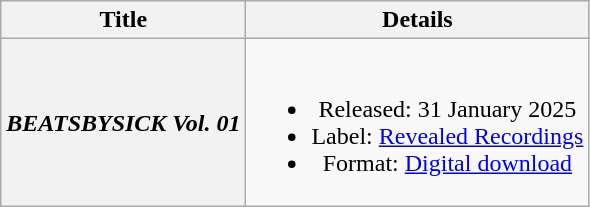<table class="wikitable plainrowheaders" style="text-align:center;" border="1">
<tr>
<th scope="col">Title</th>
<th scope="col">Details</th>
</tr>
<tr>
<th scope="row"><em>BEATSBYSICK Vol. 01</em></th>
<td><br><ul><li>Released: 31 January 2025</li><li>Label: <a href='#'>Revealed Recordings</a></li><li>Format: <a href='#'>Digital download</a></li></ul></td>
</tr>
</table>
